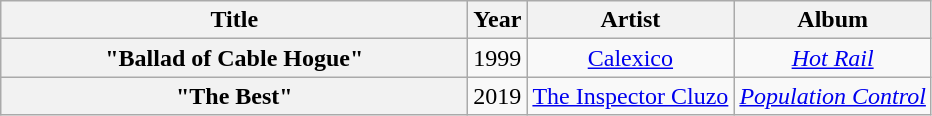<table class="wikitable plainrowheaders" style="text-align:center;">
<tr>
<th scope="col" style="width:19em;">Title</th>
<th scope="col">Year</th>
<th scope="col">Artist</th>
<th scope="col">Album</th>
</tr>
<tr>
<th scope="row">"Ballad of Cable Hogue"</th>
<td>1999</td>
<td><a href='#'>Calexico</a></td>
<td><em><a href='#'>Hot Rail</a></em></td>
</tr>
<tr>
<th scope="row">"The Best"</th>
<td>2019</td>
<td><a href='#'>The Inspector Cluzo</a></td>
<td><em><a href='#'>Population Control</a></em></td>
</tr>
</table>
